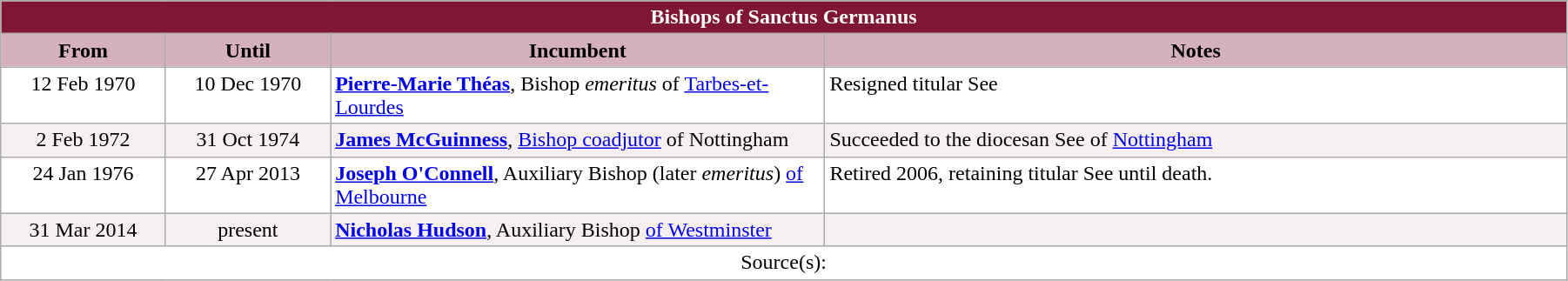<table class="wikitable" style="width:95%;" border="1" cellpadding="2">
<tr>
<th colspan="4" style="background-color: #7F1734; color: white;">Bishops of Sanctus Germanus</th>
</tr>
<tr valign=top>
<th style="background-color:#D4B1BB" width="10%">From</th>
<th style="background-color:#D4B1BB" width="10%">Until</th>
<th style="background-color:#D4B1BB" width="30%">Incumbent</th>
<th style="background-color:#D4B1BB" width="45%">Notes</th>
</tr>
<tr valign=top bgcolor="white">
<td align="center">12 Feb 1970</td>
<td align="center">10 Dec 1970</td>
<td><strong><a href='#'>Pierre-Marie Théas</a></strong>, Bishop <em>emeritus</em> of <a href='#'>Tarbes-et-Lourdes</a></td>
<td>Resigned titular See</td>
</tr>
<tr valign=top bgcolor="#F7F0F2">
<td align="center">2 Feb 1972</td>
<td align="center">31 Oct 1974</td>
<td><strong><a href='#'>James McGuinness</a></strong>, <a href='#'>Bishop&nbsp;coadjutor</a> of Nottingham</td>
<td>Succeeded to the diocesan See of <a href='#'>Nottingham</a></td>
</tr>
<tr valign=top bgcolor="white">
<td align="center">24 Jan 1976</td>
<td align="center">27 Apr 2013</td>
<td><strong><a href='#'>Joseph O'Connell</a></strong>, Auxiliary Bishop (later <em>emeritus</em>) <a href='#'>of Melbourne</a></td>
<td>Retired 2006, retaining titular See until death.</td>
</tr>
<tr valign=top bgcolor="#F7F0F2">
<td align="center">31 Mar 2014</td>
<td align="center">present</td>
<td><strong><a href='#'>Nicholas Hudson</a></strong>, Auxiliary Bishop <a href='#'>of Westminster</a></td>
<td></td>
</tr>
<tr valign=top bgcolor="white">
<td align="center" colspan="4">Source(s):</td>
</tr>
</table>
